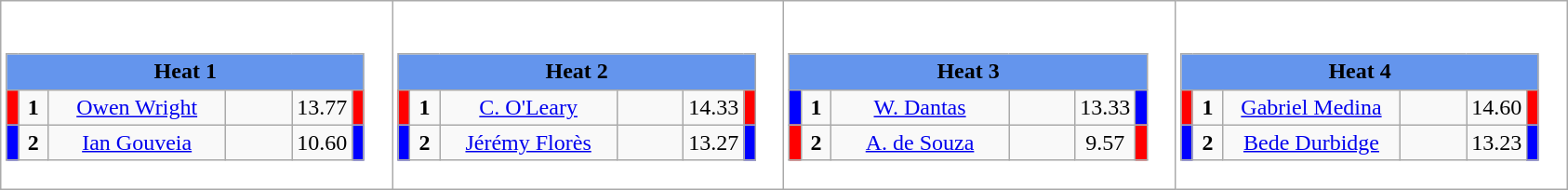<table class="wikitable" style="background:#fff;">
<tr>
<td><div><br><table class="wikitable">
<tr>
<td colspan="6"  style="text-align:center; background:#6495ed;"><strong>Heat 1</strong></td>
</tr>
<tr>
<td style="width:01px; background: #f00;"></td>
<td style="width:14px; text-align:center;"><strong>1</strong></td>
<td style="width:120px; text-align:center;"><a href='#'>Owen Wright</a></td>
<td style="width:40px; text-align:center;"></td>
<td style="width:20px; text-align:center;">13.77</td>
<td style="width:01px; background: #f00;"></td>
</tr>
<tr>
<td style="width:01px; background: #00f;"></td>
<td style="width:14px; text-align:center;"><strong>2</strong></td>
<td style="width:120px; text-align:center;"><a href='#'>Ian Gouveia</a></td>
<td style="width:40px; text-align:center;"></td>
<td style="width:20px; text-align:center;">10.60</td>
<td style="width:01px; background: #00f;"></td>
</tr>
</table>
</div></td>
<td><div><br><table class="wikitable">
<tr>
<td colspan="6"  style="text-align:center; background:#6495ed;"><strong>Heat 2</strong></td>
</tr>
<tr>
<td style="width:01px; background: #f00;"></td>
<td style="width:14px; text-align:center;"><strong>1</strong></td>
<td style="width:120px; text-align:center;"><a href='#'>C. O'Leary</a></td>
<td style="width:40px; text-align:center;"></td>
<td style="width:20px; text-align:center;">14.33</td>
<td style="width:01px; background: #f00;"></td>
</tr>
<tr>
<td style="width:01px; background: #00f;"></td>
<td style="width:14px; text-align:center;"><strong>2</strong></td>
<td style="width:120px; text-align:center;"><a href='#'>Jérémy Florès</a></td>
<td style="width:40px; text-align:center;"></td>
<td style="width:20px; text-align:center;">13.27</td>
<td style="width:01px; background: #00f;"></td>
</tr>
</table>
</div></td>
<td><div><br><table class="wikitable">
<tr>
<td colspan="6"  style="text-align:center; background:#6495ed;"><strong>Heat 3</strong></td>
</tr>
<tr>
<td style="width:01px; background: #00f;"></td>
<td style="width:14px; text-align:center;"><strong>1</strong></td>
<td style="width:120px; text-align:center;"><a href='#'>W. Dantas</a></td>
<td style="width:40px; text-align:center;"></td>
<td style="width:20px; text-align:center;">13.33</td>
<td style="width:01px; background: #00f;"></td>
</tr>
<tr>
<td style="width:01px; background: #f00;"></td>
<td style="width:14px; text-align:center;"><strong>2</strong></td>
<td style="width:120px; text-align:center;"><a href='#'>A. de Souza</a></td>
<td style="width:40px; text-align:center;"></td>
<td style="width:20px; text-align:center;">9.57</td>
<td style="width:01px; background: #f00;"></td>
</tr>
</table>
</div></td>
<td><div><br><table class="wikitable">
<tr>
<td colspan="6"  style="text-align:center; background:#6495ed;"><strong>Heat 4</strong></td>
</tr>
<tr>
<td style="width:01px; background: #f00;"></td>
<td style="width:14px; text-align:center;"><strong>1</strong></td>
<td style="width:120px; text-align:center;"><a href='#'>Gabriel Medina</a></td>
<td style="width:40px; text-align:center;"></td>
<td style="width:20px; text-align:center;">14.60</td>
<td style="width:01px; background: #f00;"></td>
</tr>
<tr>
<td style="width:01px; background: #00f;"></td>
<td style="width:14px; text-align:center;"><strong>2</strong></td>
<td style="width:120px; text-align:center;"><a href='#'>Bede Durbidge</a></td>
<td style="width:40px; text-align:center;"></td>
<td style="width:20px; text-align:center;">13.23</td>
<td style="width:01px; background: #00f;"></td>
</tr>
</table>
</div></td>
</tr>
</table>
